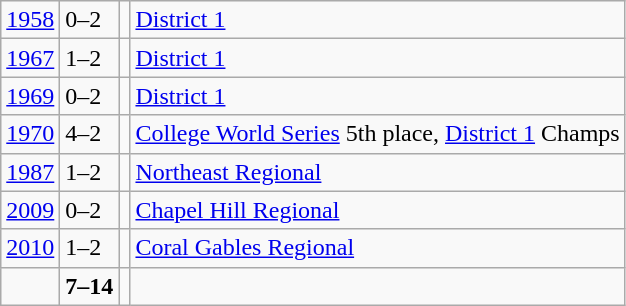<table class="wikitable">
<tr>
<td><a href='#'>1958</a></td>
<td>0–2</td>
<td></td>
<td><a href='#'>District 1</a></td>
</tr>
<tr>
<td><a href='#'>1967</a></td>
<td>1–2</td>
<td></td>
<td><a href='#'>District 1</a></td>
</tr>
<tr>
<td><a href='#'>1969</a></td>
<td>0–2</td>
<td></td>
<td><a href='#'>District 1</a></td>
</tr>
<tr>
<td><a href='#'>1970</a></td>
<td>4–2</td>
<td></td>
<td><a href='#'>College World Series</a> 5th place, <a href='#'>District 1</a> Champs</td>
</tr>
<tr>
<td><a href='#'>1987</a></td>
<td>1–2</td>
<td></td>
<td><a href='#'>Northeast Regional</a></td>
</tr>
<tr>
<td><a href='#'>2009</a></td>
<td>0–2</td>
<td></td>
<td><a href='#'>Chapel Hill Regional</a></td>
</tr>
<tr>
<td><a href='#'>2010</a></td>
<td>1–2</td>
<td></td>
<td><a href='#'>Coral Gables Regional</a></td>
</tr>
<tr>
<td></td>
<td><strong>7–14</strong></td>
<td><strong></strong></td>
<td></td>
</tr>
</table>
